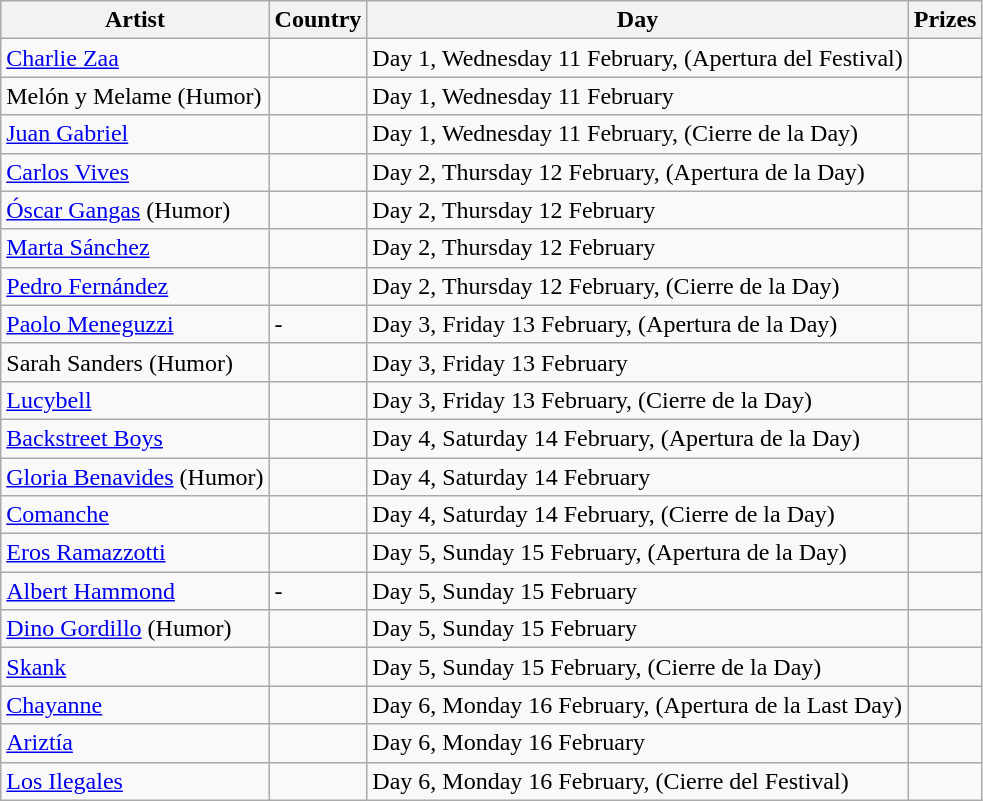<table class="wikitable">
<tr>
<th>Artist</th>
<th>Country</th>
<th>Day</th>
<th>Prizes</th>
</tr>
<tr>
<td><a href='#'>Charlie Zaa</a></td>
<td></td>
<td>Day 1, Wednesday 11 February, (Apertura del Festival)</td>
<td></td>
</tr>
<tr>
<td>Melón y Melame (Humor)</td>
<td></td>
<td>Day 1, Wednesday 11 February</td>
<td></td>
</tr>
<tr>
<td><a href='#'>Juan Gabriel</a></td>
<td></td>
<td>Day 1, Wednesday 11 February, (Cierre de la Day)</td>
<td></td>
</tr>
<tr>
<td><a href='#'>Carlos Vives</a></td>
<td></td>
<td>Day 2, Thursday 12 February, (Apertura de la Day)</td>
<td></td>
</tr>
<tr>
<td><a href='#'>Óscar Gangas</a> (Humor)</td>
<td></td>
<td>Day 2, Thursday 12 February</td>
<td></td>
</tr>
<tr>
<td><a href='#'>Marta Sánchez</a></td>
<td></td>
<td>Day 2, Thursday 12 February</td>
<td></td>
</tr>
<tr>
<td><a href='#'>Pedro Fernández</a></td>
<td></td>
<td>Day 2, Thursday 12 February, (Cierre de la Day)</td>
<td></td>
</tr>
<tr>
<td><a href='#'>Paolo Meneguzzi</a></td>
<td>-</td>
<td>Day 3, Friday 13 February, (Apertura de la Day)</td>
<td></td>
</tr>
<tr>
<td>Sarah Sanders (Humor)</td>
<td></td>
<td>Day 3, Friday 13 February</td>
<td></td>
</tr>
<tr>
<td><a href='#'>Lucybell</a></td>
<td></td>
<td>Day 3, Friday 13 February, (Cierre de la Day)</td>
<td></td>
</tr>
<tr>
<td><a href='#'>Backstreet Boys</a></td>
<td></td>
<td>Day 4, Saturday 14 February, (Apertura de la Day)</td>
<td></td>
</tr>
<tr>
<td><a href='#'>Gloria Benavides</a> (Humor)</td>
<td></td>
<td>Day 4, Saturday 14 February</td>
<td></td>
</tr>
<tr>
<td><a href='#'>Comanche</a></td>
<td></td>
<td>Day 4, Saturday 14 February, (Cierre de la Day)</td>
<td></td>
</tr>
<tr>
<td><a href='#'>Eros Ramazzotti</a></td>
<td></td>
<td>Day 5, Sunday 15 February, (Apertura de la Day)</td>
<td></td>
</tr>
<tr>
<td><a href='#'>Albert Hammond</a></td>
<td>-</td>
<td>Day 5, Sunday 15 February</td>
<td></td>
</tr>
<tr>
<td><a href='#'>Dino Gordillo</a> (Humor)</td>
<td></td>
<td>Day 5, Sunday 15 February</td>
<td></td>
</tr>
<tr>
<td><a href='#'>Skank</a></td>
<td></td>
<td>Day 5, Sunday 15 February, (Cierre de la Day)</td>
<td></td>
</tr>
<tr>
<td><a href='#'>Chayanne</a></td>
<td></td>
<td>Day 6, Monday 16 February, (Apertura de la Last Day)</td>
<td></td>
</tr>
<tr>
<td><a href='#'>Ariztía</a></td>
<td></td>
<td>Day 6, Monday 16 February</td>
<td></td>
</tr>
<tr>
<td><a href='#'>Los Ilegales</a></td>
<td></td>
<td>Day 6, Monday 16 February, (Cierre del Festival)</td>
<td></td>
</tr>
</table>
